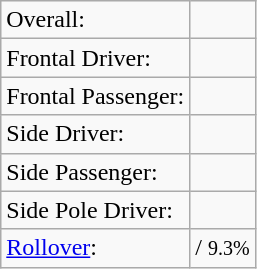<table class="wikitable">
<tr>
<td>Overall:</td>
<td></td>
</tr>
<tr>
<td>Frontal Driver:</td>
<td></td>
</tr>
<tr>
<td>Frontal Passenger:</td>
<td></td>
</tr>
<tr>
<td>Side Driver:</td>
<td></td>
</tr>
<tr>
<td>Side Passenger:</td>
<td></td>
</tr>
<tr>
<td>Side Pole Driver:</td>
<td></td>
</tr>
<tr>
<td><a href='#'>Rollover</a>:</td>
<td> / <small>9.3%</small></td>
</tr>
</table>
